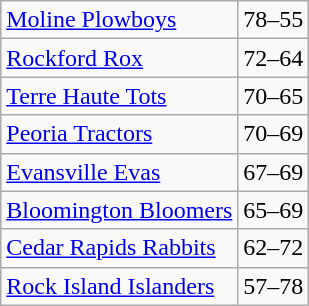<table class="wikitable">
<tr>
<td><a href='#'>Moline Plowboys</a></td>
<td>78–55</td>
</tr>
<tr>
<td><a href='#'>Rockford Rox</a></td>
<td>72–64</td>
</tr>
<tr>
<td><a href='#'>Terre Haute Tots</a></td>
<td>70–65</td>
</tr>
<tr>
<td><a href='#'>Peoria Tractors</a></td>
<td>70–69</td>
</tr>
<tr>
<td><a href='#'>Evansville Evas</a></td>
<td>67–69</td>
</tr>
<tr>
<td><a href='#'>Bloomington Bloomers</a></td>
<td>65–69</td>
</tr>
<tr>
<td><a href='#'>Cedar Rapids Rabbits</a></td>
<td>62–72</td>
</tr>
<tr>
<td><a href='#'>Rock Island Islanders</a></td>
<td>57–78</td>
</tr>
</table>
